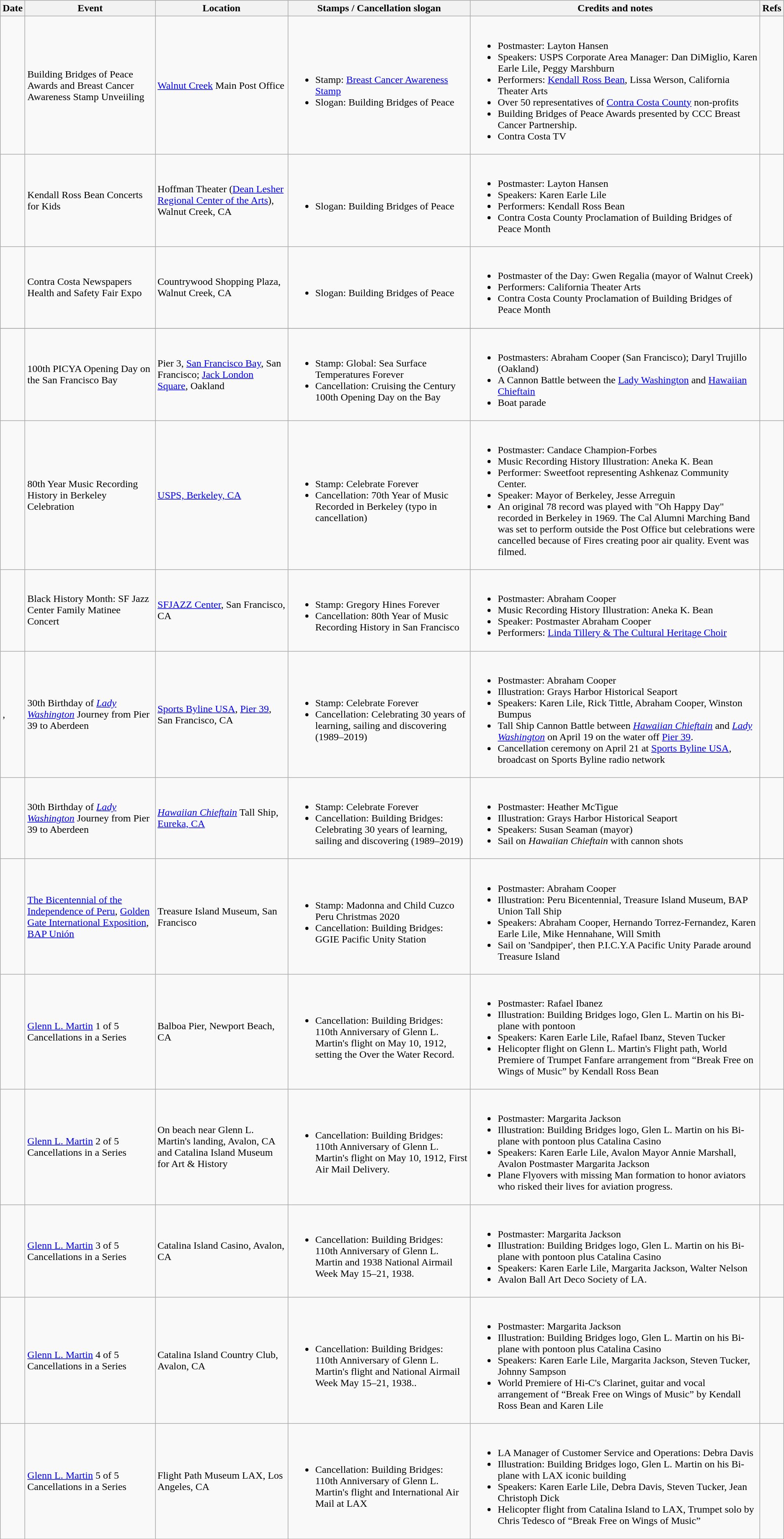<table class="wikitable">
<tr>
<th>Date</th>
<th>Event</th>
<th>Location</th>
<th>Stamps / Cancellation slogan</th>
<th>Credits and notes</th>
<th>Refs</th>
</tr>
<tr>
<td></td>
<td>Building Bridges of Peace Awards and Breast Cancer Awareness Stamp Unveiiling</td>
<td><a href='#'>Walnut Creek</a> Main Post Office</td>
<td><br><ul><li>Stamp: <a href='#'>Breast Cancer Awareness Stamp</a></li><li>Slogan: Building Bridges of Peace</li></ul></td>
<td><br><ul><li>Postmaster: Layton Hansen</li><li>Speakers: USPS Corporate Area Manager: Dan DiMiglio, Karen Earle Lile, Peggy Marshburn</li><li>Performers: <a href='#'>Kendall Ross Bean</a>, Lissa Werson, California Theater Arts</li><li>Over 50 representatives of <a href='#'>Contra Costa County</a> non-profits</li><li>Building Bridges of Peace Awards presented by CCC Breast Cancer Partnership.</li><li>Contra Costa TV</li></ul></td>
<td></td>
</tr>
<tr>
<td></td>
<td>Kendall Ross Bean Concerts for Kids</td>
<td>Hoffman Theater (<a href='#'>Dean Lesher Regional Center of the Arts</a>), Walnut Creek, CA</td>
<td><br><ul><li>Slogan: Building Bridges of Peace</li></ul></td>
<td><br><ul><li>Postmaster: Layton Hansen</li><li>Speakers: Karen Earle Lile</li><li>Performers: Kendall Ross Bean</li><li>Contra Costa County Proclamation of Building Bridges of Peace Month</li></ul></td>
<td></td>
</tr>
<tr>
<td></td>
<td>Contra Costa Newspapers Health and Safety Fair Expo</td>
<td>Countrywood Shopping Plaza, Walnut Creek, CA</td>
<td><br><ul><li>Slogan: Building Bridges of Peace</li></ul></td>
<td><br><ul><li>Postmaster of the Day: Gwen Regalia (mayor of Walnut Creek)</li><li>Performers: California Theater Arts</li><li>Contra Costa County Proclamation of Building Bridges of Peace Month</li></ul></td>
<td></td>
</tr>
<tr>
</tr>
<tr>
<td></td>
<td>100th PICYA Opening Day on the San Francisco Bay</td>
<td>Pier 3, <a href='#'>San Francisco Bay</a>, San Francisco; <a href='#'>Jack London Square</a>, Oakland</td>
<td><br><ul><li>Stamp: Global: Sea Surface Temperatures Forever</li><li>Cancellation: Cruising the Century 100th Opening Day on the Bay</li></ul></td>
<td><br><ul><li>Postmasters: Abraham Cooper (San Francisco); Daryl Trujillo (Oakland)</li><li>A Cannon Battle between the <a href='#'>Lady Washington</a> and <a href='#'>Hawaiian Chieftain</a></li><li>Boat parade</li></ul></td>
<td></td>
</tr>
<tr>
<td></td>
<td>80th Year Music Recording History in Berkeley Celebration</td>
<td><a href='#'>USPS, Berkeley, CA</a></td>
<td><br><ul><li>Stamp: Celebrate Forever</li><li>Cancellation: 70th Year of Music Recorded in Berkeley (typo in cancellation)</li></ul></td>
<td><br><ul><li>Postmaster: Candace Champion-Forbes</li><li>Music Recording History Illustration: Aneka K. Bean</li><li>Performer: Sweetfoot representing Ashkenaz Community Center.</li><li>Speaker: Mayor of Berkeley, Jesse Arreguin</li><li>An original 78 record was played with "Oh Happy Day" recorded in Berkeley in 1969.  The Cal Alumni Marching Band was set to perform outside the Post Office but celebrations were cancelled because of Fires creating poor air quality.  Event was filmed.</li></ul></td>
<td></td>
</tr>
<tr>
<td></td>
<td>Black History Month: SF Jazz Center Family Matinee Concert</td>
<td><a href='#'>SFJAZZ Center</a>, San Francisco, CA</td>
<td><br><ul><li>Stamp: Gregory Hines Forever</li><li>Cancellation: 80th Year of Music Recording History in San Francisco</li></ul></td>
<td><br><ul><li>Postmaster: Abraham Cooper</li><li>Music Recording History Illustration: Aneka K. Bean</li><li>Speaker: Postmaster Abraham Cooper</li><li>Performers: <a href='#'>Linda Tillery & The Cultural Heritage Choir</a></li></ul></td>
<td></td>
</tr>
<tr>
<td>, </td>
<td>30th Birthday of <em><a href='#'>Lady Washington</a></em> Journey from Pier 39 to Aberdeen</td>
<td><a href='#'>Sports Byline USA</a>, <a href='#'>Pier 39</a>, San Francisco, CA</td>
<td><br><ul><li>Stamp: Celebrate Forever</li><li>Cancellation: Celebrating 30 years of learning, sailing and discovering (1989–2019)</li></ul></td>
<td><br><ul><li>Postmaster: Abraham Cooper</li><li>Illustration: Grays Harbor Historical Seaport</li><li>Speakers: Karen Lile, Rick Tittle, Abraham Cooper, Winston Bumpus</li><li>Tall Ship Cannon Battle between <em><a href='#'>Hawaiian Chieftain</a></em> and <em><a href='#'>Lady Washington</a></em> on April 19 on the water off <a href='#'>Pier 39</a>.</li><li>Cancellation ceremony on April 21 at <a href='#'>Sports Byline USA</a>, broadcast on Sports Byline radio network</li></ul></td>
<td></td>
</tr>
<tr>
<td></td>
<td>30th Birthday of <em><a href='#'>Lady Washington</a></em> Journey from Pier 39 to Aberdeen</td>
<td><em><a href='#'>Hawaiian Chieftain</a></em> Tall Ship, <a href='#'>Eureka, CA</a></td>
<td><br><ul><li>Stamp: Celebrate Forever</li><li>Cancellation: Building Bridges: Celebrating 30 years of learning, sailing and discovering (1989–2019)</li></ul></td>
<td><br><ul><li>Postmaster: Heather McTigue</li><li>Illustration: Grays Harbor Historical Seaport</li><li>Speakers: Susan Seaman (mayor)</li><li>Sail on <em>Hawaiian Chieftain</em> with cannon shots</li></ul></td>
<td></td>
</tr>
<tr>
<td></td>
<td><a href='#'>The Bicentennial of the Independence of Peru</a>, <a href='#'>Golden Gate International Exposition</a>, <a href='#'>BAP Unión</a></td>
<td>Treasure Island Museum, San Francisco</td>
<td><br><ul><li>Stamp: Madonna and Child Cuzco Peru Christmas 2020</li><li>Cancellation: Building Bridges: GGIE Pacific Unity Station</li></ul></td>
<td><br><ul><li>Postmaster: Abraham Cooper</li><li>Illustration: Peru Bicentennial, Treasure Island Museum, BAP Union Tall Ship</li><li>Speakers: Abraham Cooper, Hernando Torrez-Fernandez, Karen Earle Lile, Mike Hennahane, Will Smith</li><li>Sail on 'Sandpiper', then P.I.C.Y.A Pacific Unity Parade around Treasure Island</li></ul></td>
<td></td>
</tr>
<tr>
<td></td>
<td><a href='#'>Glenn L. Martin</a> 1 of 5 Cancellations in a Series</td>
<td>Balboa Pier, Newport Beach, CA</td>
<td><br><ul><li>Cancellation: Building Bridges: 110th Anniversary of Glenn L. Martin's flight on May 10, 1912, setting the Over the Water Record.</li></ul></td>
<td><br><ul><li>Postmaster: Rafael Ibanez</li><li>Illustration: Building Bridges logo, Glen L. Martin on his Bi-plane with pontoon</li><li>Speakers: Karen Earle Lile, Rafael Ibanz, Steven Tucker</li><li>Helicopter flight on Glenn L. Martin's Flight path, World Premiere of Trumpet Fanfare arrangement from “Break Free on Wings of Music” by Kendall Ross Bean</li></ul></td>
<td></td>
</tr>
<tr>
<td></td>
<td><a href='#'>Glenn L. Martin</a> 2 of 5 Cancellations in a Series</td>
<td>On beach near Glenn L. Martin's landing, Avalon, CA and Catalina Island Museum for Art & History</td>
<td><br><ul><li>Cancellation: Building Bridges: 110th Anniversary of Glenn L. Martin's flight on May 10, 1912, First Air Mail Delivery.</li></ul></td>
<td><br><ul><li>Postmaster: Margarita Jackson</li><li>Illustration: Building Bridges logo, Glen L. Martin on his Bi-plane with pontoon plus Catalina Casino</li><li>Speakers: Karen Earle Lile, Avalon Mayor Annie Marshall, Avalon Postmaster Margarita Jackson</li><li>Plane Flyovers with missing Man formation to honor aviators who risked their lives for aviation progress.</li></ul></td>
<td></td>
</tr>
<tr>
<td></td>
<td><a href='#'>Glenn L. Martin</a>  3 of 5 Cancellations in a Series</td>
<td>Catalina Island Casino, Avalon, CA</td>
<td><br><ul><li>Cancellation: Building Bridges: 110th Anniversary of Glenn L. Martin and 1938 National Airmail Week May 15–21, 1938.</li></ul></td>
<td><br><ul><li>Postmaster: Margarita Jackson</li><li>Illustration: Building Bridges logo, Glen L. Martin on his Bi-plane with pontoon plus Catalina Casino</li><li>Speakers: Karen Earle Lile, Margarita Jackson, Walter Nelson</li><li>Avalon Ball Art Deco Society of LA.</li></ul></td>
<td></td>
</tr>
<tr>
<td></td>
<td><a href='#'>Glenn L. Martin</a>  4 of 5 Cancellations in a Series</td>
<td>Catalina Island Country Club, Avalon, CA</td>
<td><br><ul><li>Cancellation: Building Bridges: 110th Anniversary of Glenn L. Martin's flight and National Airmail Week May 15–21, 1938..</li></ul></td>
<td><br><ul><li>Postmaster: Margarita Jackson</li><li>Illustration: Building Bridges logo, Glen L. Martin on his Bi-plane with pontoon plus Catalina Casino</li><li>Speakers: Karen Earle Lile, Margarita Jackson, Steven Tucker, Johnny Sampson</li><li>World Premiere of Hi-C's Clarinet, guitar and vocal arrangement of “Break Free on Wings of Music” by Kendall Ross Bean and Karen Lile</li></ul></td>
<td></td>
</tr>
<tr>
<td></td>
<td><a href='#'>Glenn L. Martin</a>  5 of 5 Cancellations in a Series</td>
<td>Flight Path Museum LAX, Los Angeles, CA</td>
<td><br><ul><li>Cancellation: Building Bridges: 110th Anniversary of Glenn L. Martin's flight and International Air Mail at LAX</li></ul></td>
<td><br><ul><li>LA Manager of Customer Service and Operations: Debra Davis</li><li>Illustration: Building Bridges logo, Glen L. Martin on his Bi-plane with LAX iconic building</li><li>Speakers: Karen Earle Lile, Debra Davis, Steven Tucker, Jean Christoph Dick</li><li>Helicopter flight from Catalina Island to LAX, Trumpet solo by Chris Tedesco of “Break Free on Wings of Music”</li></ul></td>
<td></td>
</tr>
<tr>
</tr>
</table>
